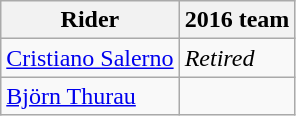<table class="wikitable">
<tr>
<th>Rider</th>
<th>2016 team</th>
</tr>
<tr>
<td><a href='#'>Cristiano Salerno</a></td>
<td><em>Retired</em></td>
</tr>
<tr>
<td><a href='#'>Björn Thurau</a></td>
<td></td>
</tr>
</table>
